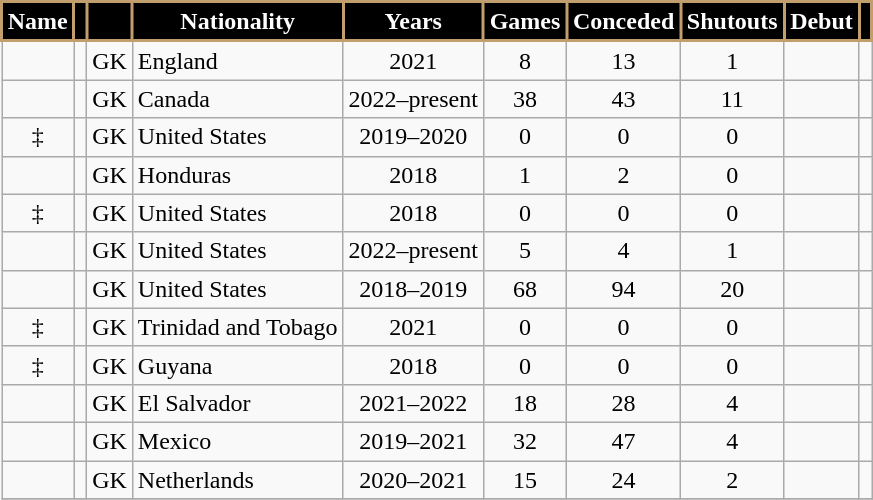<table class="wikitable sortable" style="text-align:center">
<tr>
<th style="background:#000000; color:#FFFFFF; border:2px solid #C39E6D;" scope="col">Name</th>
<th style="background:#000000; color:#FFFFFF; border:2px solid #C39E6D;" scope="col"></th>
<th style="background:#000000; color:#FFFFFF; border:2px solid #C39E6D;" scope="col"></th>
<th style="background:#000000; color:#FFFFFF; border:2px solid #C39E6D;" scope="col">Nationality</th>
<th style="background:#000000; color:#FFFFFF; border:2px solid #C39E6D;" scope="col">Years</th>
<th style="background:#000000; color:#FFFFFF; border:2px solid #C39E6D;" scope="col">Games</th>
<th style="background:#000000; color:#FFFFFF; border:2px solid #C39E6D;" scope="col">Conceded</th>
<th style="background:#000000; color:#FFFFFF; border:2px solid #C39E6D;" scope="col">Shutouts</th>
<th style="background:#000000; color:#FFFFFF; border:2px solid #C39E6D;" scope="col">Debut</th>
<th style="background:#000000; color:#FFFFFF; border:2px solid #C39E6D;" scope="col" class="unsortable"></th>
</tr>
<tr>
<td></td>
<td></td>
<td>GK</td>
<td align="left"> England</td>
<td>2021</td>
<td>8</td>
<td>13</td>
<td>1</td>
<td></td>
<td></td>
</tr>
<tr>
<td></td>
<td></td>
<td>GK</td>
<td align="left"> Canada</td>
<td>2022–present</td>
<td>38</td>
<td>43</td>
<td>11</td>
<td></td>
<td></td>
</tr>
<tr>
<td> ‡</td>
<td></td>
<td>GK</td>
<td align="left"> United States</td>
<td>2019–2020</td>
<td>0</td>
<td>0</td>
<td>0</td>
<td></td>
<td></td>
</tr>
<tr>
<td></td>
<td></td>
<td>GK</td>
<td align="left"> Honduras</td>
<td>2018</td>
<td>1</td>
<td>2</td>
<td>0</td>
<td></td>
<td></td>
</tr>
<tr>
<td> ‡</td>
<td></td>
<td>GK</td>
<td align="left"> United States</td>
<td>2018</td>
<td>0</td>
<td>0</td>
<td>0</td>
<td></td>
<td></td>
</tr>
<tr>
<td></td>
<td></td>
<td>GK</td>
<td align="left"> United States</td>
<td>2022–present</td>
<td>5</td>
<td>4</td>
<td>1</td>
<td></td>
<td></td>
</tr>
<tr>
<td></td>
<td></td>
<td>GK</td>
<td align="left"> United States</td>
<td>2018–2019</td>
<td>68</td>
<td>94</td>
<td>20</td>
<td></td>
<td></td>
</tr>
<tr>
<td> ‡</td>
<td></td>
<td>GK</td>
<td align="left"> Trinidad and Tobago</td>
<td>2021</td>
<td>0</td>
<td>0</td>
<td>0</td>
<td></td>
<td></td>
</tr>
<tr>
<td> ‡</td>
<td></td>
<td>GK</td>
<td align="left"> Guyana</td>
<td>2018</td>
<td>0</td>
<td>0</td>
<td>0</td>
<td></td>
<td></td>
</tr>
<tr>
<td></td>
<td></td>
<td>GK</td>
<td align="left"> El Salvador</td>
<td>2021–2022</td>
<td>18</td>
<td>28</td>
<td>4</td>
<td></td>
<td></td>
</tr>
<tr>
<td></td>
<td></td>
<td>GK</td>
<td align="left"> Mexico</td>
<td>2019–2021</td>
<td>32</td>
<td>47</td>
<td>4</td>
<td></td>
<td></td>
</tr>
<tr>
<td></td>
<td></td>
<td>GK</td>
<td align="left"> Netherlands</td>
<td>2020–2021</td>
<td>15</td>
<td>24</td>
<td>2</td>
<td></td>
<td></td>
</tr>
<tr>
</tr>
</table>
